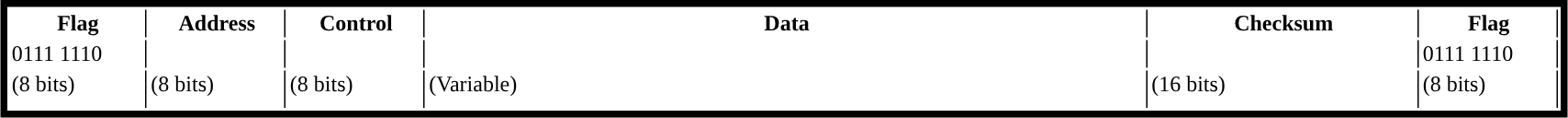<table style="width: 90%; margin:auto; border: thick solid black; ">
<tr>
<th scope="col" style="width:6em;  border-right: 1px solid black; ">Flag</th>
<th scope="col" style="width:6em;  border-right: 1px solid black; ">Address</th>
<th scope="col" style="width:6em;  border-right: 1px solid black; ">Control</th>
<th scope="col" style="width:auto; border-right: 1px solid black; ">Data</th>
<th scope="col" style="width:12em; border-right: 1px solid black; ">Checksum</th>
<th scope="col" style="width:6em;  border-right: 1px solid black; ">Flag</th>
</tr>
<tr>
<td style="border-right: 1px solid black;">0111 1110</td>
<td style="border-right: 1px solid black;"></td>
<td style="border-right: 1px solid black;"></td>
<td style="border-right: 1px solid black;"></td>
<td style="border-right: 1px solid black;"></td>
<td style="border-right: 1px solid black;">0111 1110</td>
</tr>
<tr>
<td style="border-right: 1px solid black; padding-bottom: 0.5em;">(8 bits)</td>
<td style="border-right: 1px solid black; padding-bottom: 0.5em;">(8 bits)</td>
<td style="border-right: 1px solid black; padding-bottom: 0.5em;">(8 bits)</td>
<td style="border-right: 1px solid black; padding-bottom: 0.5em;">(Variable)</td>
<td style="border-right: 1px solid black; padding-bottom: 0.5em;">(16 bits)</td>
<td style="border-right: 1px solid black; padding-bottom: 0.5em;">(8 bits)</td>
</tr>
</table>
